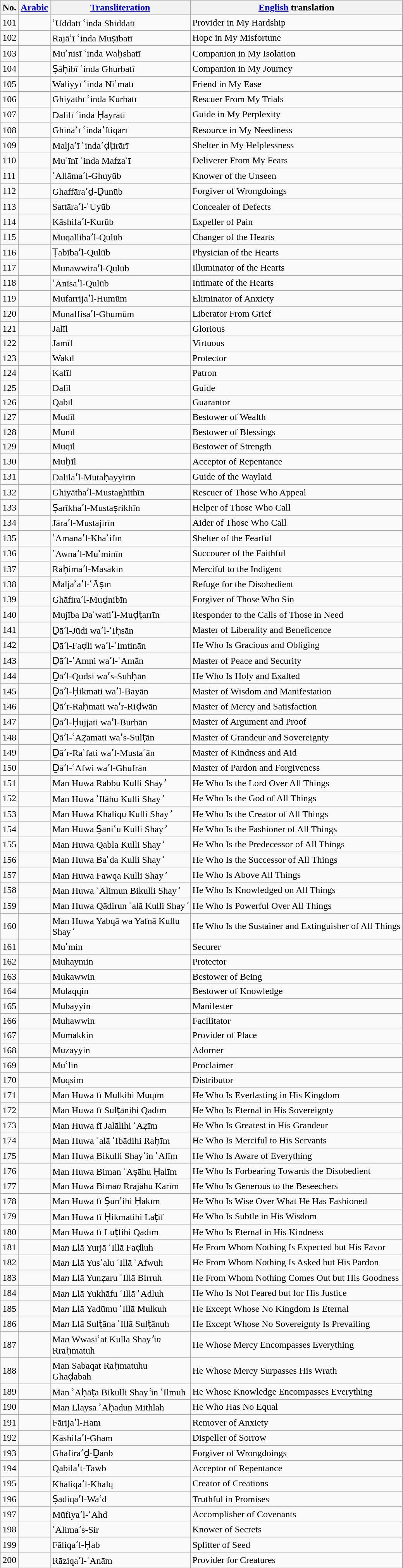<table class="wikitable mw-collapsible mw-collapsed">
<tr>
<th>No.</th>
<th><a href='#'>Arabic</a></th>
<th><a href='#'>Transliteration</a></th>
<th><a href='#'>English</a> translation</th>
</tr>
<tr>
<td>101</td>
<td></td>
<td>ʿUddatī ʿinda Shiddatī</td>
<td>Provider in My Hardship</td>
</tr>
<tr>
<td>102</td>
<td></td>
<td>Rajāʾī ʿinda Muṣībatī</td>
<td>Hope in My Misfortune</td>
</tr>
<tr>
<td>103</td>
<td></td>
<td>Muʾnisī ʿinda Waḥshatī</td>
<td>Companion in My Isolation</td>
</tr>
<tr>
<td>104</td>
<td></td>
<td>Ṣāḥibī ʿinda Ghurbatī</td>
<td>Companion in My Journey</td>
</tr>
<tr>
<td>105</td>
<td></td>
<td>Waliyyī ʿinda Niʿmatī</td>
<td>Friend in My Ease</td>
</tr>
<tr>
<td>106</td>
<td></td>
<td>Ghiyāthī ʿinda Kurbatī</td>
<td>Rescuer From My Trials</td>
</tr>
<tr>
<td>107</td>
<td></td>
<td>Dalīlī ʿinda Ḥayratī</td>
<td>Guide in My Perplexity</td>
</tr>
<tr>
<td>108</td>
<td></td>
<td>Ghināʾī ʿindaʼftiqārī</td>
<td>Resource in My Neediness</td>
</tr>
<tr>
<td>109</td>
<td></td>
<td>Maljaʾī ʿindaʼḍṭirārī</td>
<td>Shelter in My Helplessness</td>
</tr>
<tr>
<td>110</td>
<td></td>
<td>Muʿīnī ʿinda Mafzaʿī</td>
<td>Deliverer From My Fears</td>
</tr>
<tr>
<td>111</td>
<td></td>
<td>ʿAllāmaʼl-Ghuyūb</td>
<td>Knower of the Unseen</td>
</tr>
<tr>
<td>112</td>
<td></td>
<td>Ghaffāraʼḏ-Ḏunūb</td>
<td>Forgiver of Wrongdoings</td>
</tr>
<tr>
<td>113</td>
<td></td>
<td>Sattāraʼl-ʿUyūb</td>
<td>Concealer of Defects</td>
</tr>
<tr>
<td>114</td>
<td></td>
<td>Kāshifaʼl-Kurūb</td>
<td>Expeller of Pain</td>
</tr>
<tr>
<td>115</td>
<td></td>
<td>Muqallibaʼl-Qulūb</td>
<td>Changer of the Hearts</td>
</tr>
<tr>
<td>116</td>
<td></td>
<td>Ṭabībaʼl-Qulūb</td>
<td>Physician of the Hearts</td>
</tr>
<tr>
<td>117</td>
<td></td>
<td>Munawwiraʼl-Qulūb</td>
<td>Illuminator of the Hearts</td>
</tr>
<tr>
<td>118</td>
<td></td>
<td>ʾAnīsaʼl-Qulūb</td>
<td>Intimate of the Hearts</td>
</tr>
<tr>
<td>119</td>
<td></td>
<td>Mufarrijaʼl-Humūm</td>
<td>Eliminator of Anxiety</td>
</tr>
<tr>
<td>120</td>
<td></td>
<td>Munaffisaʼl-Ghumūm</td>
<td>Liberator From Grief</td>
</tr>
<tr>
<td>121</td>
<td></td>
<td>Jalīl</td>
<td>Glorious</td>
</tr>
<tr>
<td>122</td>
<td></td>
<td>Jamīl</td>
<td>Virtuous</td>
</tr>
<tr>
<td>123</td>
<td></td>
<td>Wakīl</td>
<td>Protector</td>
</tr>
<tr>
<td>124</td>
<td></td>
<td>Kafīl</td>
<td>Patron</td>
</tr>
<tr>
<td>125</td>
<td></td>
<td>Dalīl</td>
<td>Guide</td>
</tr>
<tr>
<td>126</td>
<td></td>
<td>Qabīl</td>
<td>Guarantor</td>
</tr>
<tr>
<td>127</td>
<td></td>
<td>Mudīl</td>
<td>Bestower of Wealth</td>
</tr>
<tr>
<td>128</td>
<td></td>
<td>Munīl</td>
<td>Bestower of Blessings</td>
</tr>
<tr>
<td>129</td>
<td></td>
<td>Muqīl</td>
<td>Bestower of Strength</td>
</tr>
<tr>
<td>130</td>
<td></td>
<td>Muḥīl</td>
<td>Acceptor of Repentance</td>
</tr>
<tr>
<td>131</td>
<td></td>
<td>Dalīlaʼl-Mutaḥayyirīn</td>
<td>Guide of the Waylaid</td>
</tr>
<tr>
<td>132</td>
<td></td>
<td>Ghiyāthaʼl-Mustaghīthīn</td>
<td>Rescuer of Those Who Appeal</td>
</tr>
<tr>
<td>133</td>
<td></td>
<td>Ṣarīkhaʼl-Mustaṣrikhīn</td>
<td>Helper of Those Who Call</td>
</tr>
<tr>
<td>134</td>
<td></td>
<td>Jāraʼl-Mustajīrīn</td>
<td>Aider of Those Who Call</td>
</tr>
<tr>
<td>135</td>
<td></td>
<td>ʾAmānaʼl-Khāʾifīn</td>
<td>Shelter of the Fearful</td>
</tr>
<tr>
<td>136</td>
<td></td>
<td>ʿAwnaʼl-Muʾminīn</td>
<td>Succourer of the Faithful</td>
</tr>
<tr>
<td>137</td>
<td></td>
<td>Rāḥimaʼl-Masākīn</td>
<td>Merciful to the Indigent</td>
</tr>
<tr>
<td>138</td>
<td></td>
<td>Maljaʾaʼl-ʿĀṣīn</td>
<td>Refuge for the Disobedient</td>
</tr>
<tr>
<td>139</td>
<td></td>
<td>Ghāfiraʼl-Muḏnibīn</td>
<td>Forgiver of Those Who Sin</td>
</tr>
<tr>
<td>140</td>
<td></td>
<td>Mujība Daʿwatiʼl-Muḍṭarrīn</td>
<td>Responder to the Calls of Those in Need</td>
</tr>
<tr>
<td>141</td>
<td></td>
<td>Ḏāʼl-Jūdi waʼl-ʾIḥsān</td>
<td>Master of Liberality and Beneficence</td>
</tr>
<tr>
<td>142</td>
<td></td>
<td>Ḏāʼl-Faḍli waʼl-ʾImtinān</td>
<td>He Who Is Gracious and Obliging</td>
</tr>
<tr>
<td>143</td>
<td></td>
<td>Ḏāʼl-ʾAmni waʼl-ʾAmān</td>
<td>Master of Peace and Security</td>
</tr>
<tr>
<td>144</td>
<td></td>
<td>Ḏāʼl-Qudsi waʼs-Subḥān</td>
<td>He Who Is Holy and Exalted</td>
</tr>
<tr>
<td>145</td>
<td></td>
<td>Ḏāʼl-Ḥikmati waʼl-Bayān</td>
<td>Master of Wisdom and Manifestation</td>
</tr>
<tr>
<td>146</td>
<td></td>
<td>Ḏāʼr-Raḥmati waʼr-Riḍwān</td>
<td>Master of Mercy and Satisfaction</td>
</tr>
<tr>
<td>147</td>
<td></td>
<td>Ḏāʼl-Ḥujjati waʼl-Burhān</td>
<td>Master of Argument and Proof</td>
</tr>
<tr>
<td>148</td>
<td></td>
<td>Ḏāʼl-ʿAẓamati waʼs-Sulṭān</td>
<td>Master of Grandeur and Sovereignty</td>
</tr>
<tr>
<td>149</td>
<td></td>
<td>Ḏāʼr-Raʾfati waʼl-Mustaʿān</td>
<td>Master of Kindness and Aid</td>
</tr>
<tr>
<td>150</td>
<td></td>
<td>Ḏāʼl-ʿAfwi waʼl-Ghufrān</td>
<td>Master of Pardon and Forgiveness</td>
</tr>
<tr>
<td>151</td>
<td></td>
<td>Man Huwa Rabbu Kulli Shay<em>ʾ</em></td>
<td>He Who Is the Lord Over All Things</td>
</tr>
<tr>
<td>152</td>
<td></td>
<td>Man Huwa ʾIlāhu Kulli Shay<em>ʾ</em></td>
<td>He Who Is the God of All Things</td>
</tr>
<tr>
<td>153</td>
<td></td>
<td>Man Huwa Khāliqu Kulli Shay<em>ʾ</em></td>
<td>He Who Is the Creator of All Things</td>
</tr>
<tr>
<td>154</td>
<td></td>
<td>Man Huwa Ṣāniʿu Kulli Shay<em>ʾ</em></td>
<td>He Who Is the Fashioner of All Things</td>
</tr>
<tr>
<td>155</td>
<td></td>
<td>Man Huwa Qabla Kulli Shay<em>ʾ</em></td>
<td>He Who Is the Predecessor of All Things</td>
</tr>
<tr>
<td>156</td>
<td></td>
<td>Man Huwa Baʿda Kulli Shay<em>ʾ</em></td>
<td>He Who Is the Successor of All Things</td>
</tr>
<tr>
<td>157</td>
<td></td>
<td>Man Huwa Fawqa Kulli Shay<em>ʾ</em></td>
<td>He Who Is Above All Things</td>
</tr>
<tr>
<td>158</td>
<td></td>
<td>Man Huwa ʿĀlimun Bikulli Shay<em>ʾ</em></td>
<td>He Who Is Knowledged on All Things</td>
</tr>
<tr>
<td>159</td>
<td></td>
<td>Man Huwa Qādirun ʿalā Kulli Shay<em>ʾ</em></td>
<td>He Who Is Powerful Over All Things</td>
</tr>
<tr>
<td>160</td>
<td></td>
<td>Man Huwa Yabqā wa Yafnā Kullu <br>Shay<em>ʾ</em></td>
<td>He Who Is the Sustainer and Extinguisher of All Things</td>
</tr>
<tr>
<td>161</td>
<td></td>
<td>Muʾmin</td>
<td>Securer</td>
</tr>
<tr>
<td>162</td>
<td></td>
<td>Muhaymin</td>
<td>Protector</td>
</tr>
<tr>
<td>163</td>
<td></td>
<td>Mukawwin</td>
<td>Bestower of Being</td>
</tr>
<tr>
<td>164</td>
<td></td>
<td>Mulaqqin</td>
<td>Bestower of Knowledge</td>
</tr>
<tr>
<td>165</td>
<td></td>
<td>Mubayyin</td>
<td>Manifester</td>
</tr>
<tr>
<td>166</td>
<td></td>
<td>Muhawwin</td>
<td>Facilitator</td>
</tr>
<tr>
<td>167</td>
<td></td>
<td>Mumakkin</td>
<td>Provider of Place</td>
</tr>
<tr>
<td>168</td>
<td></td>
<td>Muzayyin</td>
<td>Adorner</td>
</tr>
<tr>
<td>169</td>
<td></td>
<td>Muʿlin</td>
<td>Proclaimer</td>
</tr>
<tr>
<td>170</td>
<td></td>
<td>Muqsim</td>
<td>Distributor</td>
</tr>
<tr>
<td>171</td>
<td></td>
<td>Man Huwa fī Mulkihi Muqīm</td>
<td>He Who Is Everlasting in His Kingdom</td>
</tr>
<tr>
<td>172</td>
<td></td>
<td>Man Huwa fī Sulṭānihi Qadīm</td>
<td>He Who Is Eternal in His Sovereignty</td>
</tr>
<tr>
<td>173</td>
<td></td>
<td>Man Huwa fī Jalālihi ʿAẓīm</td>
<td>He Who Is Greatest in His Grandeur</td>
</tr>
<tr>
<td>174</td>
<td></td>
<td>Man Huwa ʿalā ʿIbādihi Raḥīm</td>
<td>He Who Is Merciful to His Servants</td>
</tr>
<tr>
<td>175</td>
<td></td>
<td>Man Huwa Bikulli Shayʾin ʿAlīm</td>
<td>He Who Is Aware of Everything</td>
</tr>
<tr>
<td>176</td>
<td></td>
<td>Man Huwa Biman ʿAṣāhu Ḥalīm</td>
<td>He Who Is Forbearing Towards the Disobedient</td>
</tr>
<tr>
<td>177</td>
<td></td>
<td>Man Huwa Bima<em>n</em> Rrajāhu Karīm</td>
<td>He Who Is Generous to the Beseechers</td>
</tr>
<tr>
<td>178</td>
<td></td>
<td>Man Huwa fī Ṣunʿihi Ḥakīm</td>
<td>He Who Is Wise Over What He Has Fashioned</td>
</tr>
<tr>
<td>179</td>
<td></td>
<td>Man Huwa fī Ḥikmatihi Laṭīf</td>
<td>He Who Is Subtle in His Wisdom</td>
</tr>
<tr>
<td>180</td>
<td></td>
<td>Man Huwa fī Luṭfihi Qadīm</td>
<td>He Who Is Eternal in His Kindness</td>
</tr>
<tr>
<td>181</td>
<td></td>
<td>Ma<em>n</em> Llā Yurjā ʾIllā Faḍluh</td>
<td>He From Whom Nothing Is Expected but His Favor</td>
</tr>
<tr>
<td>182</td>
<td></td>
<td>Ma<em>n</em> Llā Yusʾalu ʾIllā ʿAfwuh</td>
<td>He From Whom Nothing Is Asked but His Pardon</td>
</tr>
<tr>
<td>183</td>
<td></td>
<td>Ma<em>n</em> Llā Yunẓaru ʾIllā Birruh</td>
<td>He From Whom Nothing Comes Out but His Goodness</td>
</tr>
<tr>
<td>184</td>
<td></td>
<td>Ma<em>n</em> Llā Yukhāfu ʾIllā ʿAdluh</td>
<td>He Who Is Not Feared but for His Justice</td>
</tr>
<tr>
<td>185</td>
<td></td>
<td>Ma<em>n</em> Llā Yadūmu ʾIllā Mulkuh</td>
<td>He Except Whose No Kingdom Is Eternal</td>
</tr>
<tr>
<td>186</td>
<td></td>
<td>Ma<em>n</em> Llā Sulṭāna ʾIllā Sulṭānuh</td>
<td>He Except Whose No Sovereignty Is Prevailing</td>
</tr>
<tr>
<td>187</td>
<td></td>
<td>Ma<em>n</em> Wwasiʿat Kulla Shay<em>ʾ</em>i<em>n</em> <br>Rraḥmatuh</td>
<td>He Whose Mercy Encompasses Everything</td>
</tr>
<tr>
<td>188</td>
<td></td>
<td>Man Sabaqat Raḥmatuhu <br>Ghaḍabah</td>
<td>He Whose Mercy Surpasses His Wrath</td>
</tr>
<tr>
<td>189</td>
<td></td>
<td>Man ʾAḥāṭa Bikulli Shay<em>ʾ</em>in ʿIlmuh</td>
<td>He Whose Knowledge Encompasses Everything</td>
</tr>
<tr>
<td>190</td>
<td></td>
<td>Ma<em>n</em> Llaysa ʾAḥadun Mithlah</td>
<td>He Who Has No Equal</td>
</tr>
<tr>
<td>191</td>
<td></td>
<td>Fārijaʼl-Ham</td>
<td>Remover of Anxiety</td>
</tr>
<tr>
<td>192</td>
<td></td>
<td>Kāshifaʼl-Gham</td>
<td>Dispeller of Sorrow</td>
</tr>
<tr>
<td>193</td>
<td></td>
<td>Ghāfiraʼḏ-Ḏanb</td>
<td>Forgiver of Wrongdoings</td>
</tr>
<tr>
<td>194</td>
<td></td>
<td>Qābilaʼt-Tawb</td>
<td>Acceptor of Repentance</td>
</tr>
<tr>
<td>195</td>
<td></td>
<td>Khāliqaʼl-Khalq</td>
<td>Creator of Creations</td>
</tr>
<tr>
<td>196</td>
<td></td>
<td>Ṣādiqaʼl-Waʿd</td>
<td>Truthful in Promises</td>
</tr>
<tr>
<td>197</td>
<td></td>
<td>Mūfiyaʼl-ʿAhd</td>
<td>Accomplisher of Covenants</td>
</tr>
<tr>
<td>198</td>
<td></td>
<td>ʿĀlimaʼs-Sir</td>
<td>Knower of Secrets</td>
</tr>
<tr>
<td>199</td>
<td></td>
<td>Fāliqaʼl-Ḥab</td>
<td>Splitter of Seed</td>
</tr>
<tr>
<td>200</td>
<td></td>
<td>Rāziqaʼl-ʾAnām</td>
<td>Provider for Creatures</td>
</tr>
</table>
